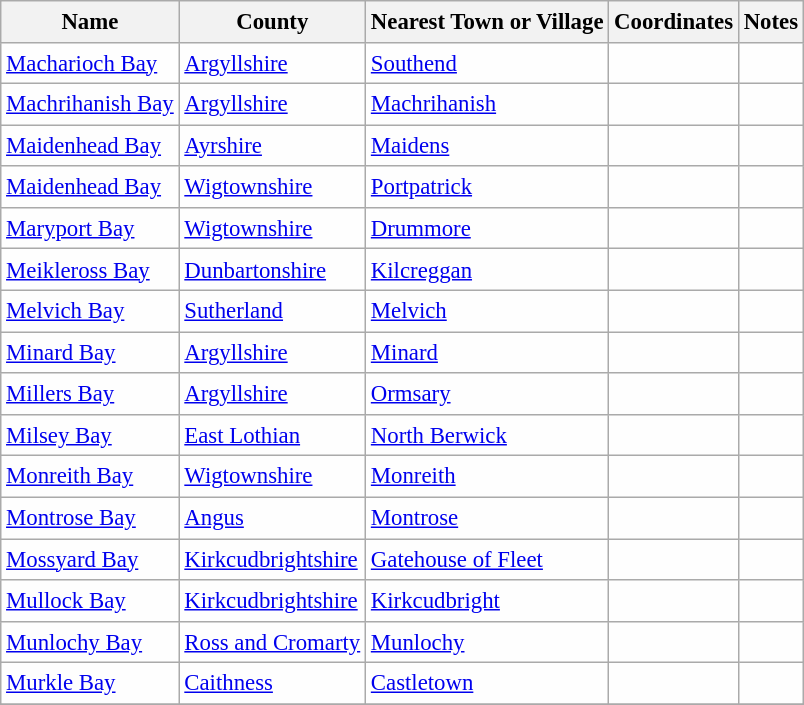<table class="wikitable sortable" style="table-layout:fixed;background-color:#FEFEFE;font-size:95%;padding:0.30em;line-height:1.35em;">
<tr>
<th scope="col">Name</th>
<th scope="col">County</th>
<th scope="col">Nearest Town or Village</th>
<th scope="col">Coordinates</th>
<th scope="col">Notes</th>
</tr>
<tr>
<td><a href='#'>Macharioch Bay</a></td>
<td><a href='#'>Argyllshire</a></td>
<td><a href='#'>Southend</a></td>
<td></td>
<td></td>
</tr>
<tr>
<td><a href='#'>Machrihanish Bay</a></td>
<td><a href='#'>Argyllshire</a></td>
<td><a href='#'>Machrihanish</a></td>
<td></td>
<td></td>
</tr>
<tr>
<td><a href='#'>Maidenhead Bay</a></td>
<td><a href='#'>Ayrshire</a></td>
<td><a href='#'>Maidens</a></td>
<td></td>
<td></td>
</tr>
<tr>
<td><a href='#'>Maidenhead Bay</a></td>
<td><a href='#'>Wigtownshire</a></td>
<td><a href='#'>Portpatrick</a></td>
<td></td>
<td></td>
</tr>
<tr>
<td><a href='#'>Maryport Bay</a></td>
<td><a href='#'>Wigtownshire</a></td>
<td><a href='#'>Drummore</a></td>
<td></td>
<td></td>
</tr>
<tr>
<td><a href='#'>Meikleross Bay</a></td>
<td><a href='#'>Dunbartonshire</a></td>
<td><a href='#'>Kilcreggan</a></td>
<td></td>
<td></td>
</tr>
<tr>
<td><a href='#'>Melvich Bay</a></td>
<td><a href='#'>Sutherland</a></td>
<td><a href='#'>Melvich</a></td>
<td></td>
<td></td>
</tr>
<tr>
<td><a href='#'>Minard Bay</a></td>
<td><a href='#'>Argyllshire</a></td>
<td><a href='#'>Minard</a></td>
<td></td>
<td></td>
</tr>
<tr>
<td><a href='#'>Millers Bay</a></td>
<td><a href='#'>Argyllshire</a></td>
<td><a href='#'>Ormsary</a></td>
<td></td>
<td></td>
</tr>
<tr>
<td><a href='#'>Milsey Bay</a></td>
<td><a href='#'>East Lothian</a></td>
<td><a href='#'>North Berwick</a></td>
<td></td>
<td></td>
</tr>
<tr>
<td><a href='#'>Monreith Bay</a></td>
<td><a href='#'>Wigtownshire</a></td>
<td><a href='#'>Monreith</a></td>
<td></td>
<td></td>
</tr>
<tr>
<td><a href='#'>Montrose Bay</a></td>
<td><a href='#'>Angus</a></td>
<td><a href='#'>Montrose</a></td>
<td></td>
<td></td>
</tr>
<tr>
<td><a href='#'>Mossyard Bay</a></td>
<td><a href='#'>Kirkcudbrightshire</a></td>
<td><a href='#'>Gatehouse of Fleet</a></td>
<td></td>
<td></td>
</tr>
<tr>
<td><a href='#'>Mullock Bay</a></td>
<td><a href='#'>Kirkcudbrightshire</a></td>
<td><a href='#'>Kirkcudbright</a></td>
<td></td>
<td></td>
</tr>
<tr>
<td><a href='#'>Munlochy Bay</a></td>
<td><a href='#'>Ross and Cromarty</a></td>
<td><a href='#'>Munlochy</a></td>
<td></td>
<td></td>
</tr>
<tr>
<td><a href='#'>Murkle Bay</a></td>
<td><a href='#'>Caithness</a></td>
<td><a href='#'>Castletown</a></td>
<td></td>
<td></td>
</tr>
<tr>
</tr>
</table>
